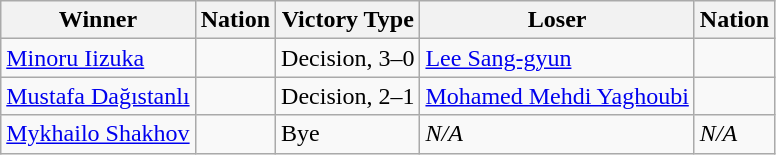<table class="wikitable sortable" style="text-align:left;">
<tr>
<th>Winner</th>
<th>Nation</th>
<th>Victory Type</th>
<th>Loser</th>
<th>Nation</th>
</tr>
<tr>
<td><a href='#'>Minoru Iizuka</a></td>
<td></td>
<td>Decision, 3–0</td>
<td><a href='#'>Lee Sang-gyun</a></td>
<td></td>
</tr>
<tr>
<td><a href='#'>Mustafa Dağıstanlı</a></td>
<td></td>
<td>Decision, 2–1</td>
<td><a href='#'>Mohamed Mehdi Yaghoubi</a></td>
<td></td>
</tr>
<tr>
<td><a href='#'>Mykhailo Shakhov</a></td>
<td></td>
<td>Bye</td>
<td><em>N/A</em></td>
<td><em>N/A</em></td>
</tr>
</table>
